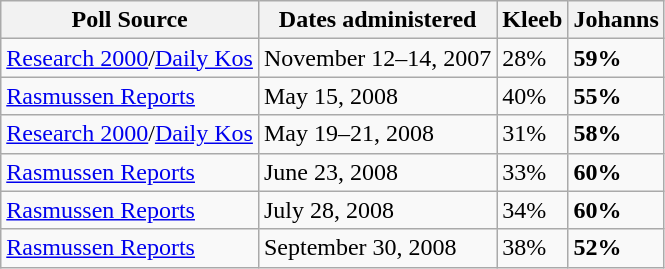<table class="wikitable">
<tr valign=bottom>
<th>Poll Source</th>
<th>Dates administered</th>
<th>Kleeb</th>
<th>Johanns</th>
</tr>
<tr>
<td><a href='#'>Research 2000</a>/<a href='#'>Daily Kos</a></td>
<td>November 12–14, 2007</td>
<td>28%</td>
<td><strong>59%</strong></td>
</tr>
<tr>
<td><a href='#'>Rasmussen Reports</a></td>
<td>May 15, 2008</td>
<td>40%</td>
<td><strong>55%</strong></td>
</tr>
<tr>
<td><a href='#'>Research 2000</a>/<a href='#'>Daily Kos</a></td>
<td>May 19–21, 2008</td>
<td>31%</td>
<td><strong>58%</strong></td>
</tr>
<tr>
<td><a href='#'>Rasmussen Reports</a></td>
<td>June 23, 2008</td>
<td>33%</td>
<td><strong>60%</strong></td>
</tr>
<tr>
<td><a href='#'>Rasmussen Reports</a></td>
<td>July 28, 2008</td>
<td>34%</td>
<td><strong>60%</strong></td>
</tr>
<tr>
<td><a href='#'>Rasmussen Reports</a></td>
<td>September 30, 2008</td>
<td>38%</td>
<td><strong>52%</strong></td>
</tr>
</table>
